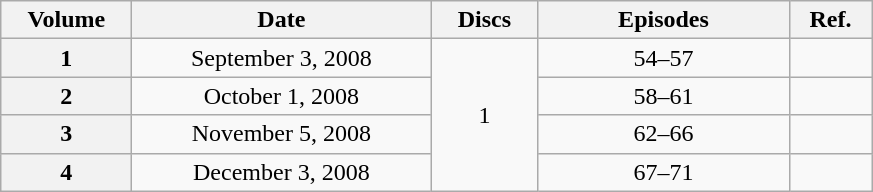<table class="wikitable" style="text-align:center;">
<tr>
<th scope="col" style="width:5em;">Volume</th>
<th scope="col" style="width:12em;">Date</th>
<th scope="col" style="width:4em;">Discs</th>
<th scope="col" style="width:10em;">Episodes</th>
<th scope="col" style="width:3em;">Ref.</th>
</tr>
<tr>
<th scope="row">1</th>
<td>September 3, 2008</td>
<td rowspan="4">1</td>
<td>54–57</td>
<td></td>
</tr>
<tr>
<th scope="row">2</th>
<td>October 1, 2008</td>
<td>58–61</td>
<td></td>
</tr>
<tr>
<th scope="row">3</th>
<td>November 5, 2008</td>
<td>62–66</td>
<td></td>
</tr>
<tr>
<th scope="row">4</th>
<td>December 3, 2008</td>
<td>67–71</td>
<td></td>
</tr>
</table>
